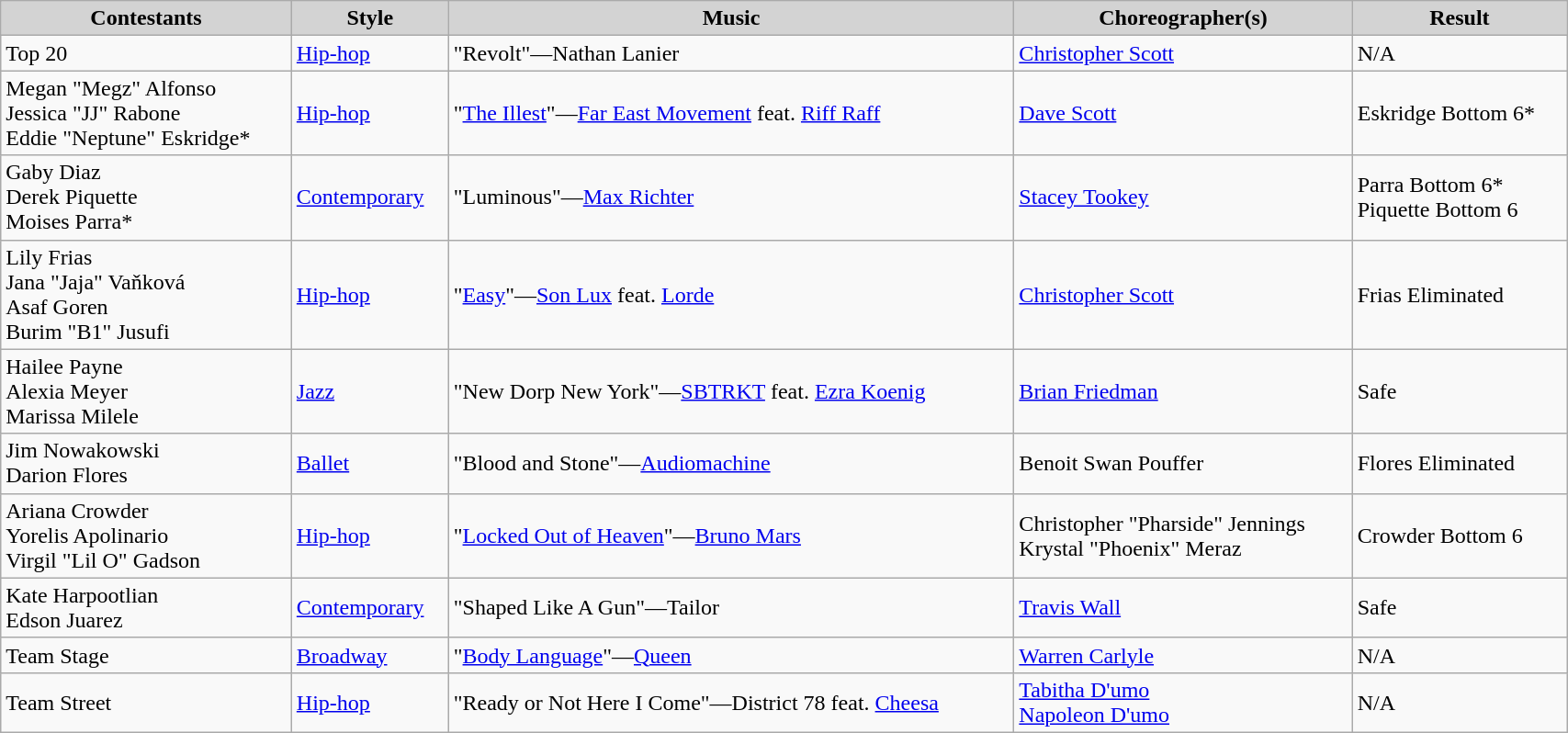<table class="wikitable" style="width:90%;">
<tr style="background:lightgrey; text-align:center;">
<td><strong>Contestants</strong></td>
<td><strong>Style</strong></td>
<td><strong>Music</strong></td>
<td><strong>Choreographer(s)</strong></td>
<td><strong>Result</strong></td>
</tr>
<tr>
<td>Top 20</td>
<td><a href='#'>Hip-hop</a></td>
<td>"Revolt"—Nathan Lanier</td>
<td><a href='#'>Christopher Scott</a></td>
<td>N/A</td>
</tr>
<tr>
<td>Megan "Megz" Alfonso<br>Jessica "JJ" Rabone<br>Eddie "Neptune" Eskridge*</td>
<td><a href='#'>Hip-hop</a></td>
<td>"<a href='#'>The Illest</a>"—<a href='#'>Far East Movement</a> feat. <a href='#'>Riff Raff</a></td>
<td><a href='#'>Dave Scott</a></td>
<td>Eskridge Bottom 6*</td>
</tr>
<tr>
<td>Gaby Diaz<br>Derek Piquette<br>Moises Parra*</td>
<td><a href='#'>Contemporary</a></td>
<td>"Luminous"—<a href='#'>Max Richter</a></td>
<td><a href='#'>Stacey Tookey</a></td>
<td>Parra Bottom 6*<br>Piquette Bottom 6</td>
</tr>
<tr>
<td>Lily Frias<br>Jana "Jaja" Vaňková<br>Asaf Goren<br>Burim "B1" Jusufi</td>
<td><a href='#'>Hip-hop</a></td>
<td>"<a href='#'>Easy</a>"—<a href='#'>Son Lux</a> feat. <a href='#'>Lorde</a></td>
<td><a href='#'>Christopher Scott</a></td>
<td>Frias Eliminated</td>
</tr>
<tr>
<td>Hailee Payne<br>Alexia Meyer<br>Marissa Milele</td>
<td><a href='#'>Jazz</a></td>
<td>"New Dorp New York"—<a href='#'>SBTRKT</a> feat. <a href='#'>Ezra Koenig</a></td>
<td><a href='#'>Brian Friedman</a></td>
<td>Safe</td>
</tr>
<tr>
<td>Jim Nowakowski<br>Darion Flores</td>
<td><a href='#'>Ballet</a></td>
<td>"Blood and Stone"—<a href='#'>Audiomachine</a></td>
<td>Benoit Swan Pouffer</td>
<td>Flores Eliminated</td>
</tr>
<tr>
<td>Ariana Crowder<br>Yorelis Apolinario<br>Virgil "Lil O" Gadson</td>
<td><a href='#'>Hip-hop</a></td>
<td>"<a href='#'>Locked Out of Heaven</a>"—<a href='#'>Bruno Mars</a></td>
<td>Christopher "Pharside" Jennings<br>Krystal "Phoenix" Meraz</td>
<td>Crowder Bottom 6</td>
</tr>
<tr>
<td>Kate Harpootlian<br>Edson Juarez</td>
<td><a href='#'>Contemporary</a></td>
<td>"Shaped Like A Gun"—Tailor</td>
<td><a href='#'>Travis Wall</a></td>
<td>Safe</td>
</tr>
<tr>
<td>Team Stage</td>
<td><a href='#'>Broadway</a></td>
<td>"<a href='#'>Body Language</a>"—<a href='#'>Queen</a></td>
<td><a href='#'>Warren Carlyle</a></td>
<td>N/A</td>
</tr>
<tr>
<td>Team Street</td>
<td><a href='#'>Hip-hop</a></td>
<td>"Ready or Not Here I Come"—District 78 feat. <a href='#'>Cheesa</a></td>
<td><a href='#'>Tabitha D'umo<br>Napoleon D'umo</a></td>
<td>N/A</td>
</tr>
</table>
